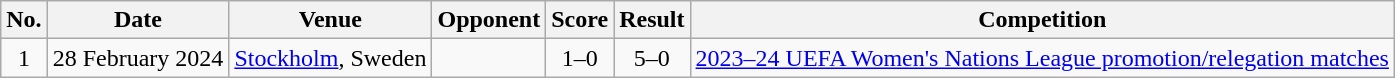<table class="wikitable sortable">
<tr>
<th scope="col">No.</th>
<th scope="col">Date</th>
<th scope="col">Venue</th>
<th scope="col">Opponent</th>
<th scope="col">Score</th>
<th scope="col">Result</th>
<th scope="col">Competition</th>
</tr>
<tr>
<td style="text-align:center">1</td>
<td>28 February 2024</td>
<td><a href='#'>Stockholm</a>, Sweden</td>
<td></td>
<td style="text-align:center">1–0</td>
<td style="text-align:center">5–0</td>
<td><a href='#'>2023–24 UEFA Women's Nations League promotion/relegation matches</a></td>
</tr>
</table>
